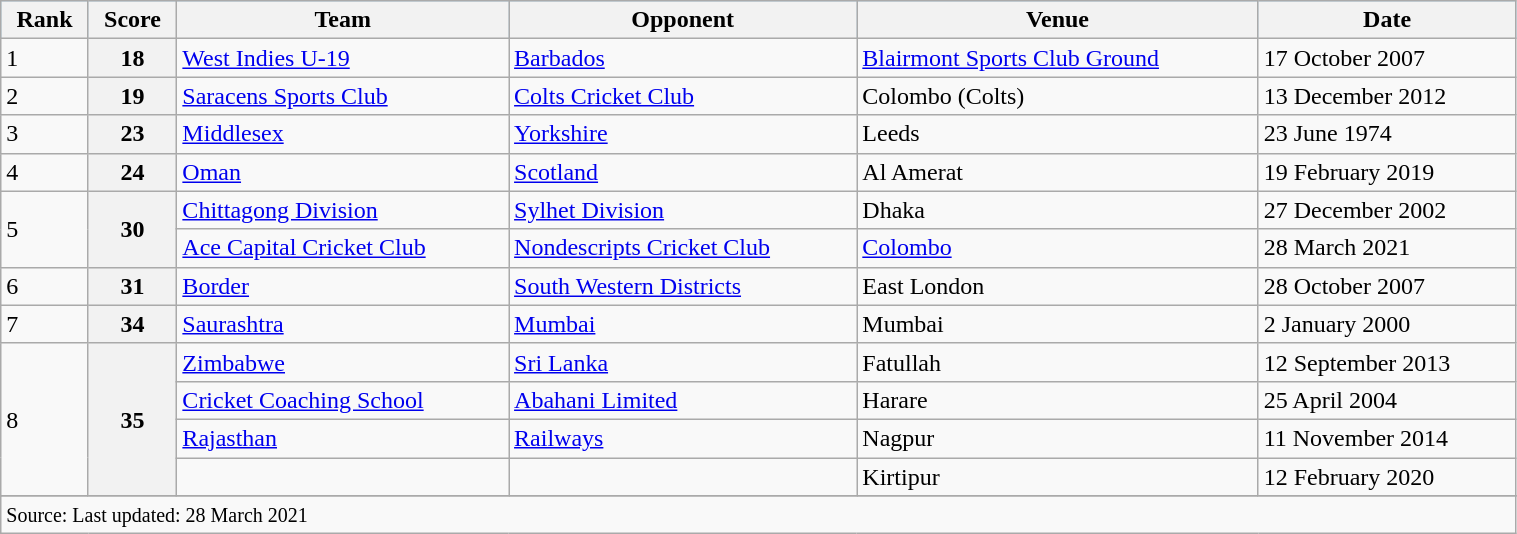<table class="wikitable" width=80%>
<tr bgcolor=#87cefa>
<th>Rank</th>
<th>Score</th>
<th>Team</th>
<th>Opponent</th>
<th>Venue</th>
<th>Date</th>
</tr>
<tr>
<td>1</td>
<th>18</th>
<td> <a href='#'>West Indies U-19</a></td>
<td> <a href='#'>Barbados</a></td>
<td><a href='#'>Blairmont Sports Club Ground</a></td>
<td>17 October 2007</td>
</tr>
<tr>
<td>2</td>
<th>19</th>
<td> <a href='#'>Saracens Sports Club</a></td>
<td> <a href='#'>Colts Cricket Club</a></td>
<td>Colombo (Colts)</td>
<td>13 December 2012</td>
</tr>
<tr>
<td>3</td>
<th>23</th>
<td> <a href='#'>Middlesex</a></td>
<td> <a href='#'>Yorkshire</a></td>
<td>Leeds</td>
<td>23 June 1974</td>
</tr>
<tr>
<td>4</td>
<th>24</th>
<td> <a href='#'>Oman</a></td>
<td> <a href='#'>Scotland</a></td>
<td>Al Amerat</td>
<td>19 February 2019</td>
</tr>
<tr>
<td rowspan=2>5</td>
<th rowspan=2>30</th>
<td> <a href='#'>Chittagong Division</a></td>
<td> <a href='#'>Sylhet Division</a></td>
<td>Dhaka</td>
<td>27 December 2002</td>
</tr>
<tr>
<td> <a href='#'>Ace Capital Cricket Club</a></td>
<td> <a href='#'>Nondescripts Cricket Club</a></td>
<td><a href='#'>Colombo</a></td>
<td>28 March 2021</td>
</tr>
<tr>
<td>6</td>
<th>31</th>
<td> <a href='#'>Border</a></td>
<td> <a href='#'>South Western Districts</a></td>
<td>East London</td>
<td>28 October 2007</td>
</tr>
<tr>
<td>7</td>
<th>34</th>
<td> <a href='#'>Saurashtra</a></td>
<td> <a href='#'>Mumbai</a></td>
<td>Mumbai</td>
<td>2 January 2000</td>
</tr>
<tr>
<td rowspan=4>8</td>
<th rowspan=4>35</th>
<td> <a href='#'>Zimbabwe</a></td>
<td> <a href='#'>Sri Lanka</a></td>
<td>Fatullah</td>
<td>12 September 2013</td>
</tr>
<tr>
<td> <a href='#'>Cricket Coaching School</a></td>
<td> <a href='#'>Abahani Limited</a></td>
<td>Harare</td>
<td>25 April 2004</td>
</tr>
<tr>
<td> <a href='#'>Rajasthan</a></td>
<td> <a href='#'>Railways</a></td>
<td>Nagpur</td>
<td>11 November 2014</td>
</tr>
<tr>
<td></td>
<td></td>
<td>Kirtipur</td>
<td>12 February 2020</td>
</tr>
<tr>
</tr>
<tr>
<td colspan="6"><small>Source:  Last updated: 28 March 2021</small></td>
</tr>
</table>
